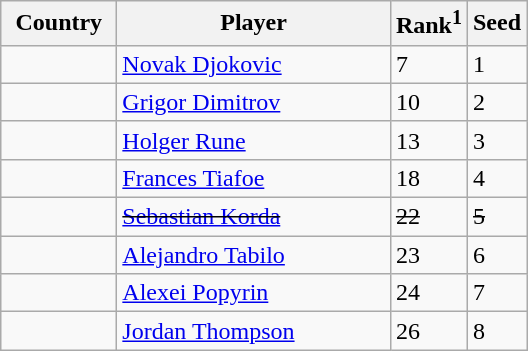<table class="sortable wikitable">
<tr>
<th width=70>Country</th>
<th width=175>Player</th>
<th>Rank<sup>1</sup></th>
<th>Seed</th>
</tr>
<tr>
<td></td>
<td><a href='#'>Novak Djokovic</a></td>
<td>7</td>
<td>1</td>
</tr>
<tr>
<td></td>
<td><a href='#'>Grigor Dimitrov</a></td>
<td>10</td>
<td>2</td>
</tr>
<tr>
<td></td>
<td><a href='#'>Holger Rune</a></td>
<td>13</td>
<td>3</td>
</tr>
<tr>
<td></td>
<td><a href='#'>Frances Tiafoe</a></td>
<td>18</td>
<td>4</td>
</tr>
<tr>
<td><s></s></td>
<td><s><a href='#'>Sebastian Korda</a></s></td>
<td><s>22</s></td>
<td><s>5</s></td>
</tr>
<tr>
<td></td>
<td><a href='#'>Alejandro Tabilo</a></td>
<td>23</td>
<td>6</td>
</tr>
<tr>
<td></td>
<td><a href='#'>Alexei Popyrin</a></td>
<td>24</td>
<td>7</td>
</tr>
<tr>
<td></td>
<td><a href='#'>Jordan Thompson</a></td>
<td>26</td>
<td>8</td>
</tr>
</table>
